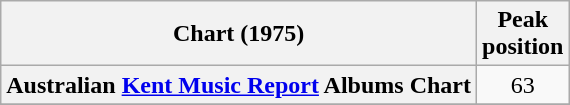<table class="wikitable plainrowheaders" style="text-align:center">
<tr>
<th>Chart (1975)</th>
<th>Peak<br>position</th>
</tr>
<tr>
<th scope="row">Australian <a href='#'>Kent Music Report</a> Albums Chart</th>
<td>63</td>
</tr>
<tr>
</tr>
</table>
